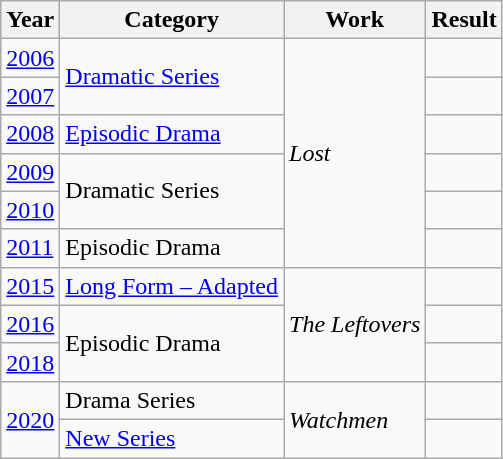<table class="wikitable">
<tr>
<th>Year</th>
<th>Category</th>
<th>Work</th>
<th>Result</th>
</tr>
<tr>
<td><a href='#'>2006</a></td>
<td rowspan="2"><a href='#'>Dramatic Series</a></td>
<td rowspan="6"><em>Lost</em></td>
<td></td>
</tr>
<tr>
<td><a href='#'>2007</a></td>
<td></td>
</tr>
<tr>
<td><a href='#'>2008</a></td>
<td><a href='#'>Episodic Drama</a></td>
<td></td>
</tr>
<tr>
<td><a href='#'>2009</a></td>
<td rowspan="2">Dramatic Series</td>
<td></td>
</tr>
<tr>
<td><a href='#'>2010</a></td>
<td></td>
</tr>
<tr>
<td><a href='#'>2011</a></td>
<td>Episodic Drama</td>
<td></td>
</tr>
<tr>
<td><a href='#'>2015</a></td>
<td><a href='#'>Long Form – Adapted</a></td>
<td rowspan="3"><em>The Leftovers</em></td>
<td></td>
</tr>
<tr>
<td><a href='#'>2016</a></td>
<td rowspan="2">Episodic Drama</td>
<td></td>
</tr>
<tr>
<td><a href='#'>2018</a></td>
<td></td>
</tr>
<tr>
<td rowspan="2"><a href='#'>2020</a></td>
<td>Drama Series</td>
<td rowspan="2"><em>Watchmen</em></td>
<td></td>
</tr>
<tr>
<td><a href='#'>New Series</a></td>
<td></td>
</tr>
</table>
